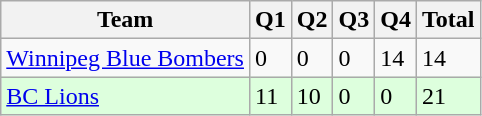<table class="wikitable">
<tr>
<th>Team</th>
<th>Q1</th>
<th>Q2</th>
<th>Q3</th>
<th>Q4</th>
<th>Total</th>
</tr>
<tr>
<td><a href='#'>Winnipeg Blue Bombers</a></td>
<td>0</td>
<td>0</td>
<td>0</td>
<td>14</td>
<td>14</td>
</tr>
<tr style="background-color:#ddffdd">
<td><a href='#'>BC Lions</a></td>
<td>11</td>
<td>10</td>
<td>0</td>
<td>0</td>
<td>21</td>
</tr>
</table>
